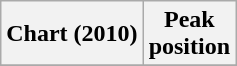<table class="wikitable sortable">
<tr>
<th>Chart (2010)</th>
<th>Peak<br>position</th>
</tr>
<tr>
</tr>
</table>
